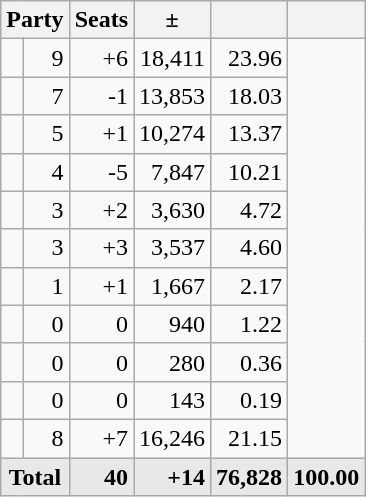<table class=wikitable>
<tr>
<th colspan=2 align=center>Party</th>
<th>Seats</th>
<th>±</th>
<th></th>
<th></th>
</tr>
<tr>
<td></td>
<td align=right>9</td>
<td align=right>+6</td>
<td align=right>18,411</td>
<td align=right>23.96</td>
</tr>
<tr>
<td></td>
<td align=right>7</td>
<td align=right>-1</td>
<td align=right>13,853</td>
<td align=right>18.03</td>
</tr>
<tr>
<td></td>
<td align=right>5</td>
<td align=right>+1</td>
<td align=right>10,274</td>
<td align=right>13.37</td>
</tr>
<tr>
<td></td>
<td align=right>4</td>
<td align=right>-5</td>
<td align=right>7,847</td>
<td align=right>10.21</td>
</tr>
<tr>
<td></td>
<td align=right>3</td>
<td align=right>+2</td>
<td align=right>3,630</td>
<td align=right>4.72</td>
</tr>
<tr>
<td></td>
<td align=right>3</td>
<td align=right>+3</td>
<td align=right>3,537</td>
<td align=right>4.60</td>
</tr>
<tr>
<td></td>
<td align=right>1</td>
<td align=right>+1</td>
<td align=right>1,667</td>
<td align=right>2.17</td>
</tr>
<tr>
<td></td>
<td align=right>0</td>
<td align=right>0</td>
<td align=right>940</td>
<td align=right>1.22</td>
</tr>
<tr>
<td></td>
<td align=right>0</td>
<td align=right>0</td>
<td align=right>280</td>
<td align=right>0.36</td>
</tr>
<tr>
<td></td>
<td align=right>0</td>
<td align=right>0</td>
<td align=right>143</td>
<td align=right>0.19</td>
</tr>
<tr>
<td></td>
<td align=right>8</td>
<td align=right>+7</td>
<td align=right>16,246</td>
<td align=right>21.15</td>
</tr>
<tr style="font-weight:bold; background:rgb(232,232,232);">
<td colspan=2 align=center>Total</td>
<td align=right>40</td>
<td align=right>+14</td>
<td align=right>76,828</td>
<td align=center>100.00</td>
</tr>
</table>
